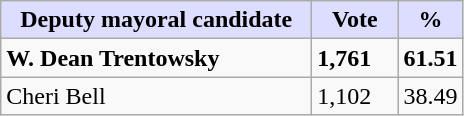<table class="wikitable">
<tr>
<th style="background:#ddf; width:200px;">Deputy mayoral candidate</th>
<th style="background:#ddf; width:50px;">Vote</th>
<th style="background:#ddf; width:30px;">%</th>
</tr>
<tr>
<td><strong>W. Dean Trentowsky</strong></td>
<td><strong>1,761</strong></td>
<td><strong>61.51</strong></td>
</tr>
<tr>
<td>Cheri Bell</td>
<td>1,102</td>
<td>38.49</td>
</tr>
</table>
